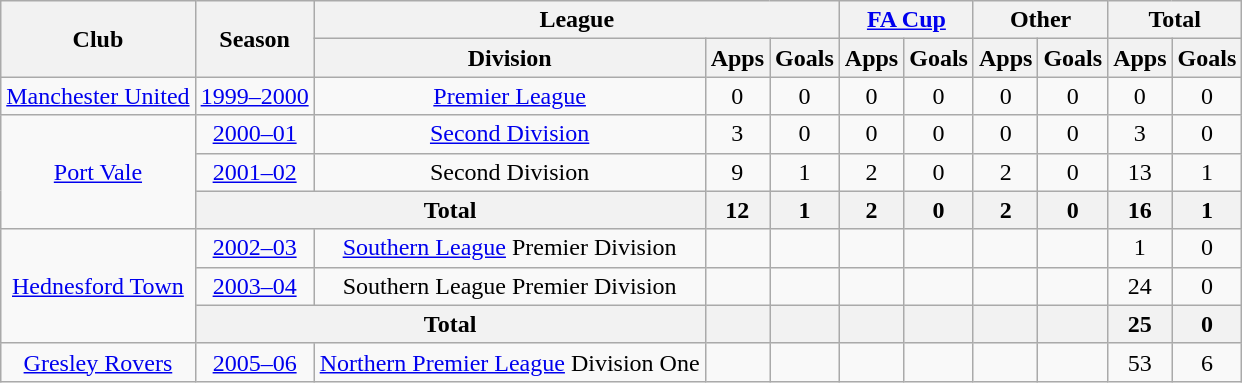<table class="wikitable" style="text-align:center">
<tr>
<th rowspan="2">Club</th>
<th rowspan="2">Season</th>
<th colspan="3">League</th>
<th colspan="2"><a href='#'>FA Cup</a></th>
<th colspan="2">Other</th>
<th colspan="2">Total</th>
</tr>
<tr>
<th>Division</th>
<th>Apps</th>
<th>Goals</th>
<th>Apps</th>
<th>Goals</th>
<th>Apps</th>
<th>Goals</th>
<th>Apps</th>
<th>Goals</th>
</tr>
<tr>
<td><a href='#'>Manchester United</a></td>
<td><a href='#'>1999–2000</a></td>
<td><a href='#'>Premier League</a></td>
<td>0</td>
<td>0</td>
<td>0</td>
<td>0</td>
<td>0</td>
<td>0</td>
<td>0</td>
<td>0</td>
</tr>
<tr>
<td rowspan="3"><a href='#'>Port Vale</a></td>
<td><a href='#'>2000–01</a></td>
<td><a href='#'>Second Division</a></td>
<td>3</td>
<td>0</td>
<td>0</td>
<td>0</td>
<td>0</td>
<td>0</td>
<td>3</td>
<td>0</td>
</tr>
<tr>
<td><a href='#'>2001–02</a></td>
<td>Second Division</td>
<td>9</td>
<td>1</td>
<td>2</td>
<td>0</td>
<td>2</td>
<td>0</td>
<td>13</td>
<td>1</td>
</tr>
<tr>
<th colspan="2">Total</th>
<th>12</th>
<th>1</th>
<th>2</th>
<th>0</th>
<th>2</th>
<th>0</th>
<th>16</th>
<th>1</th>
</tr>
<tr>
<td rowspan="3"><a href='#'>Hednesford Town</a></td>
<td><a href='#'>2002–03</a></td>
<td><a href='#'>Southern League</a> Premier Division</td>
<td></td>
<td></td>
<td></td>
<td></td>
<td></td>
<td></td>
<td>1</td>
<td>0</td>
</tr>
<tr>
<td><a href='#'>2003–04</a></td>
<td>Southern League Premier Division</td>
<td></td>
<td></td>
<td></td>
<td></td>
<td></td>
<td></td>
<td>24</td>
<td>0</td>
</tr>
<tr>
<th colspan="2">Total</th>
<th></th>
<th></th>
<th></th>
<th></th>
<th></th>
<th></th>
<th>25</th>
<th>0</th>
</tr>
<tr>
<td><a href='#'>Gresley Rovers</a></td>
<td><a href='#'>2005–06</a></td>
<td><a href='#'>Northern Premier League</a> Division One</td>
<td></td>
<td></td>
<td></td>
<td></td>
<td></td>
<td></td>
<td>53</td>
<td>6</td>
</tr>
</table>
